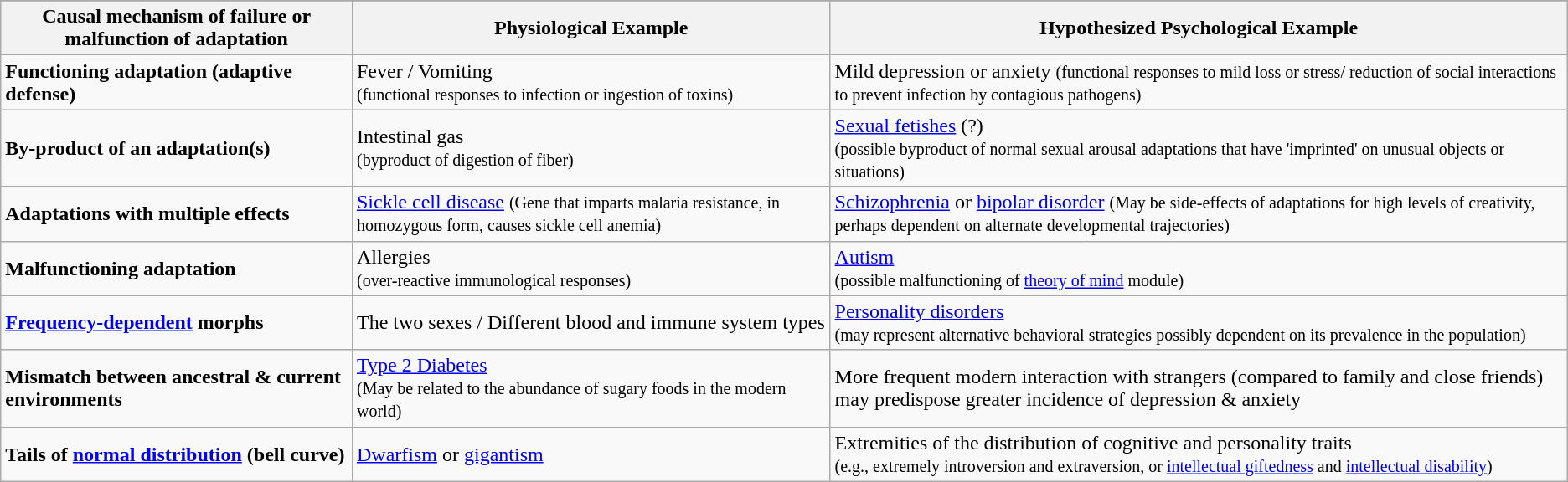<table class="wikitable">
<tr>
</tr>
<tr>
<th>Causal mechanism of failure or malfunction of adaptation</th>
<th>Physiological Example</th>
<th>Hypothesized Psychological Example</th>
</tr>
<tr>
<td><strong>Functioning adaptation (adaptive defense)</strong></td>
<td>Fever / Vomiting <br><small>(functional responses to infection or ingestion of toxins)</small></td>
<td>Mild depression or anxiety <small>(functional responses to mild loss or stress</small><small>/ reduction of social interactions to prevent infection by contagious pathogens)</small></td>
</tr>
<tr>
<td><strong>By-product of an adaptation(s)</strong></td>
<td>Intestinal gas <br><small>(byproduct of digestion of fiber)</small></td>
<td><a href='#'>Sexual fetishes</a> (?)<br><small>(possible byproduct of normal sexual arousal adaptations that have 'imprinted' on unusual objects or situations)</small></td>
</tr>
<tr>
<td><strong>Adaptations with multiple effects</strong></td>
<td><a href='#'>Sickle cell disease</a> <small>(Gene that imparts malaria resistance, in homozygous form, causes sickle cell anemia)</small></td>
<td><a href='#'>Schizophrenia</a> or <a href='#'>bipolar disorder</a> <small>(May be side-effects of adaptations for high levels of creativity, perhaps dependent on alternate developmental trajectories)</small></td>
</tr>
<tr>
<td><strong>Malfunctioning adaptation</strong></td>
<td>Allergies <br><small>(over-reactive immunological responses)</small></td>
<td><a href='#'>Autism</a> <br><small>(possible malfunctioning of <a href='#'>theory of mind</a> module)</small></td>
</tr>
<tr>
<td><strong><a href='#'>Frequency-dependent</a> morphs</strong></td>
<td>The two sexes / Different blood and immune system types</td>
<td><a href='#'>Personality disorders</a> <br><small>(may represent alternative behavioral strategies possibly dependent on its prevalence in the population)</small></td>
</tr>
<tr>
<td><strong>Mismatch between ancestral & current environments</strong></td>
<td><a href='#'>Type 2 Diabetes</a> <br><small>(May be related to the abundance of sugary foods in the modern world)</small></td>
<td>More frequent modern interaction with strangers (compared to family and close friends) may predispose greater incidence of depression & anxiety</td>
</tr>
<tr>
<td><strong>Tails of <a href='#'>normal distribution</a> (bell curve)</strong></td>
<td><a href='#'>Dwarfism</a> or <a href='#'>gigantism</a></td>
<td>Extremities of the distribution of cognitive and personality traits<br><small>(e.g., extremely introversion and extraversion, or <a href='#'>intellectual giftedness</a> and <a href='#'>intellectual disability</a>)</small></td>
</tr>
</table>
